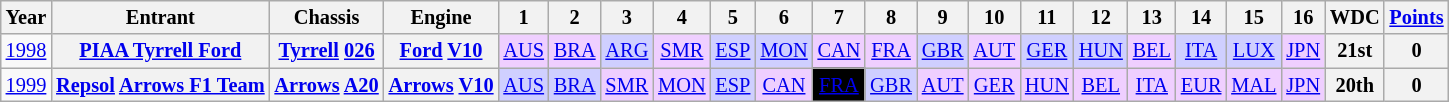<table class="wikitable" style="text-align:center; font-size:85%">
<tr>
<th>Year</th>
<th>Entrant</th>
<th>Chassis</th>
<th>Engine</th>
<th>1</th>
<th>2</th>
<th>3</th>
<th>4</th>
<th>5</th>
<th>6</th>
<th>7</th>
<th>8</th>
<th>9</th>
<th>10</th>
<th>11</th>
<th>12</th>
<th>13</th>
<th>14</th>
<th>15</th>
<th>16</th>
<th>WDC</th>
<th><a href='#'>Points</a></th>
</tr>
<tr>
<td><a href='#'>1998</a></td>
<th nowrap><a href='#'>PIAA Tyrrell Ford</a></th>
<th nowrap><a href='#'>Tyrrell</a> <a href='#'>026</a></th>
<th nowrap><a href='#'>Ford</a> <a href='#'>V10</a></th>
<td style="background:#EFCFFF;"><a href='#'>AUS</a><br></td>
<td style="background:#EFCFFF;"><a href='#'>BRA</a><br></td>
<td style="background:#CFCFFF;"><a href='#'>ARG</a><br></td>
<td style="background:#EFCFFF;"><a href='#'>SMR</a><br></td>
<td style="background:#CFCFFF;"><a href='#'>ESP</a><br></td>
<td style="background:#CFCFFF;"><a href='#'>MON</a><br></td>
<td style="background:#EFCFFF;"><a href='#'>CAN</a><br></td>
<td style="background:#EFCFFF;"><a href='#'>FRA</a><br></td>
<td style="background:#CFCFFF;"><a href='#'>GBR</a><br></td>
<td style="background:#EFCFFF;"><a href='#'>AUT</a><br></td>
<td style="background:#CFCFFF;"><a href='#'>GER</a><br></td>
<td style="background:#CFCFFF;"><a href='#'>HUN</a><br></td>
<td style="background:#EFCFFF;"><a href='#'>BEL</a><br></td>
<td style="background:#CFCFFF;"><a href='#'>ITA</a><br></td>
<td style="background:#CFCFFF;"><a href='#'>LUX</a><br></td>
<td style="background:#EFCFFF;"><a href='#'>JPN</a><br></td>
<th>21st</th>
<th>0</th>
</tr>
<tr>
<td><a href='#'>1999</a></td>
<th nowrap><a href='#'>Repsol</a> <a href='#'>Arrows F1 Team</a></th>
<th nowrap><a href='#'>Arrows</a> <a href='#'>A20</a></th>
<th nowrap><a href='#'>Arrows</a> <a href='#'>V10</a></th>
<td style="background:#CFCFFF;"><a href='#'>AUS</a><br></td>
<td style="background:#CFCFFF;"><a href='#'>BRA</a><br></td>
<td style="background:#EFCFFF;"><a href='#'>SMR</a><br></td>
<td style="background:#EFCFFF;"><a href='#'>MON</a><br></td>
<td style="background:#CFCFFF;"><a href='#'>ESP</a><br></td>
<td style="background:#EFCFFF;"><a href='#'>CAN</a><br></td>
<td style="background:#000000; color:white"><a href='#'><span>FRA</span></a><br></td>
<td style="background:#CFCFFF;"><a href='#'>GBR</a><br></td>
<td style="background:#EFCFFF;"><a href='#'>AUT</a><br></td>
<td style="background:#EFCFFF;"><a href='#'>GER</a><br></td>
<td style="background:#EFCFFF;"><a href='#'>HUN</a><br></td>
<td style="background:#EFCFFF;"><a href='#'>BEL</a><br></td>
<td style="background:#EFCFFF;"><a href='#'>ITA</a><br></td>
<td style="background:#EFCFFF;"><a href='#'>EUR</a><br></td>
<td style="background:#EFCFFF;"><a href='#'>MAL</a><br></td>
<td style="background:#EFCFFF;"><a href='#'>JPN</a><br></td>
<th>20th</th>
<th>0</th>
</tr>
</table>
